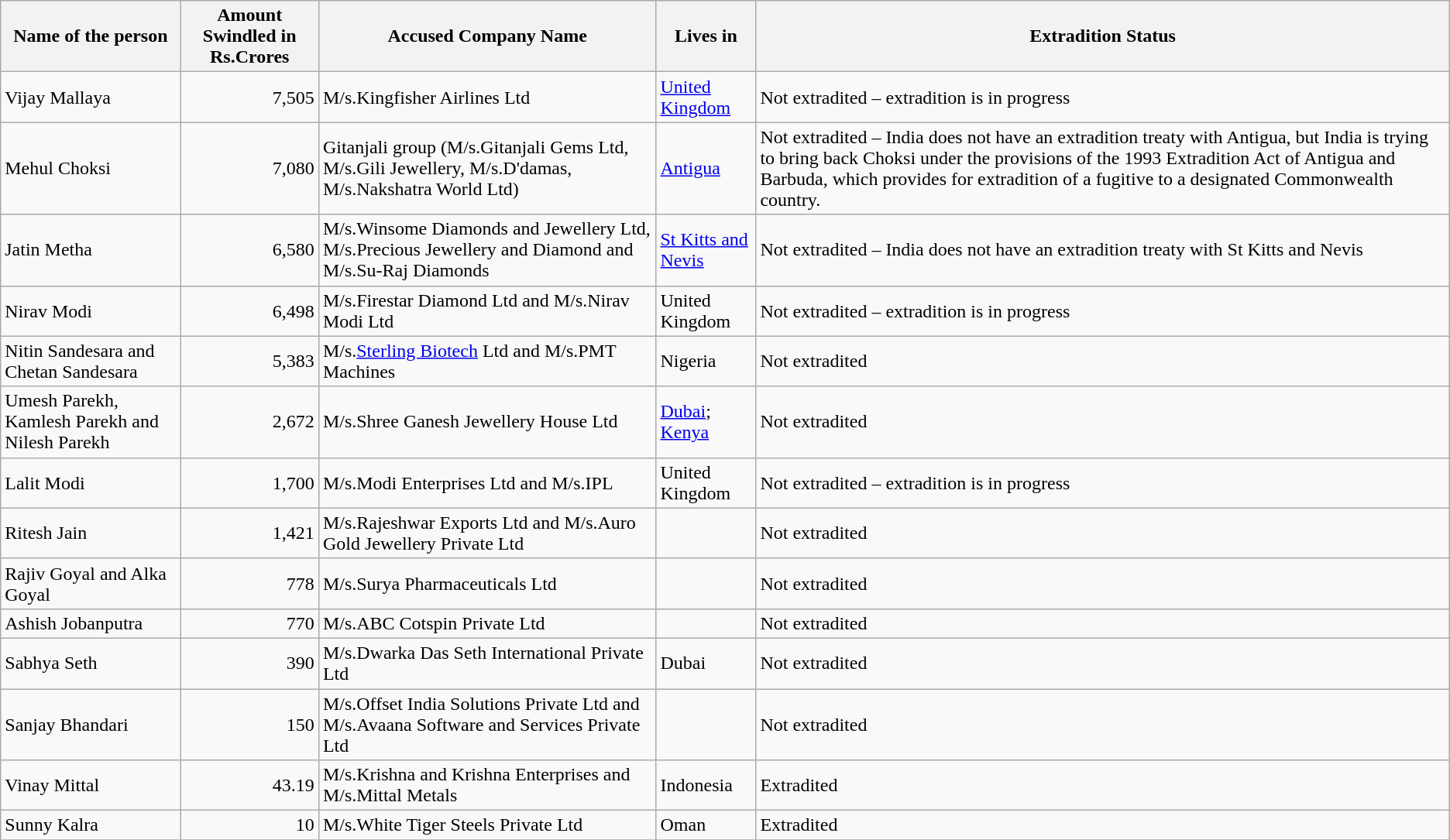<table class="wikitable sortable">
<tr>
<th style="text-align:Center">Name of the person</th>
<th style="text-align:center">Amount Swindled in Rs.Crores</th>
<th style="text-align:center">Accused Company Name</th>
<th style="text-align:center">Lives in</th>
<th>Extradition Status</th>
</tr>
<tr>
<td>Vijay Mallaya</td>
<td style="text-align:right">7,505</td>
<td>M/s.Kingfisher Airlines Ltd</td>
<td><a href='#'>United Kingdom</a></td>
<td>Not extradited – extradition is in progress</td>
</tr>
<tr>
<td>Mehul Choksi</td>
<td style="text-align:right">7,080</td>
<td>Gitanjali group (M/s.Gitanjali Gems Ltd, M/s.Gili Jewellery, M/s.D'damas, M/s.Nakshatra World Ltd)</td>
<td><a href='#'>Antigua</a></td>
<td>Not extradited – India does not have an extradition treaty with Antigua, but India is trying to bring back Choksi under the provisions of the 1993 Extradition Act of Antigua and Barbuda, which provides for extradition of a fugitive to a designated Commonwealth country.</td>
</tr>
<tr>
<td>Jatin Metha</td>
<td style="text-align:right">6,580</td>
<td>M/s.Winsome Diamonds and Jewellery Ltd, M/s.Precious Jewellery and Diamond and M/s.Su-Raj Diamonds</td>
<td><a href='#'>St Kitts and Nevis</a></td>
<td>Not extradited – India does not have an extradition treaty with St Kitts and Nevis</td>
</tr>
<tr>
<td>Nirav Modi</td>
<td style="text-align:right">6,498</td>
<td>M/s.Firestar Diamond Ltd and M/s.Nirav Modi Ltd</td>
<td>United Kingdom</td>
<td>Not extradited – extradition is in progress</td>
</tr>
<tr>
<td>Nitin Sandesara and Chetan Sandesara</td>
<td style="text-align:right">5,383</td>
<td>M/s.<a href='#'>Sterling Biotech</a> Ltd and M/s.PMT Machines</td>
<td>Nigeria</td>
<td>Not extradited</td>
</tr>
<tr>
<td>Umesh Parekh, Kamlesh Parekh and Nilesh Parekh</td>
<td style="text-align:right">2,672</td>
<td>M/s.Shree Ganesh Jewellery House Ltd</td>
<td><a href='#'>Dubai</a>; <a href='#'>Kenya</a></td>
<td>Not extradited</td>
</tr>
<tr>
<td>Lalit Modi</td>
<td style="text-align:right">1,700</td>
<td>M/s.Modi Enterprises Ltd and M/s.IPL</td>
<td>United Kingdom</td>
<td>Not extradited – extradition is in progress</td>
</tr>
<tr>
<td>Ritesh Jain</td>
<td style="text-align:right">1,421</td>
<td>M/s.Rajeshwar Exports Ltd and M/s.Auro Gold Jewellery Private Ltd</td>
<td></td>
<td>Not extradited</td>
</tr>
<tr>
<td>Rajiv Goyal and Alka Goyal</td>
<td style="text-align:right">778</td>
<td>M/s.Surya Pharmaceuticals Ltd</td>
<td></td>
<td>Not extradited</td>
</tr>
<tr>
<td>Ashish Jobanputra</td>
<td style="text-align:right">770</td>
<td>M/s.ABC Cotspin Private Ltd</td>
<td></td>
<td>Not extradited</td>
</tr>
<tr>
<td>Sabhya Seth</td>
<td style="text-align:right">390</td>
<td>M/s.Dwarka Das Seth International Private Ltd</td>
<td>Dubai </td>
<td>Not extradited</td>
</tr>
<tr>
<td>Sanjay Bhandari</td>
<td style="text-align:right">150</td>
<td>M/s.Offset India Solutions Private Ltd and M/s.Avaana Software and Services Private Ltd</td>
<td></td>
<td>Not extradited</td>
</tr>
<tr>
<td>Vinay Mittal</td>
<td style="text-align:right">43.19</td>
<td>M/s.Krishna and Krishna Enterprises and M/s.Mittal Metals </td>
<td>Indonesia</td>
<td>Extradited </td>
</tr>
<tr>
<td>Sunny Kalra</td>
<td style="text-align:right">10</td>
<td>M/s.White Tiger Steels Private Ltd </td>
<td>Oman</td>
<td>Extradited </td>
</tr>
<tr>
</tr>
</table>
